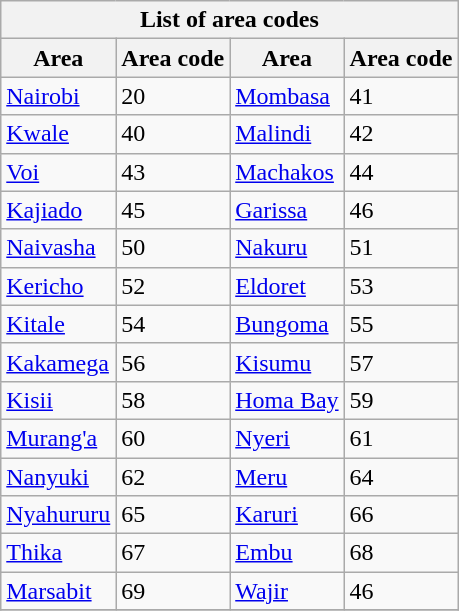<table class="wikitable" border=1>
<tr>
<th colspan=4 align="center">List of area codes</th>
</tr>
<tr>
<th>Area</th>
<th>Area code</th>
<th>Area</th>
<th>Area code</th>
</tr>
<tr>
<td><a href='#'>Nairobi</a></td>
<td>20</td>
<td><a href='#'>Mombasa</a></td>
<td>41</td>
</tr>
<tr>
<td><a href='#'>Kwale</a></td>
<td>40</td>
<td><a href='#'>Malindi</a></td>
<td>42</td>
</tr>
<tr>
<td><a href='#'>Voi</a></td>
<td>43</td>
<td><a href='#'>Machakos</a></td>
<td>44</td>
</tr>
<tr>
<td><a href='#'>Kajiado</a></td>
<td>45</td>
<td><a href='#'>Garissa</a></td>
<td>46</td>
</tr>
<tr>
<td><a href='#'>Naivasha</a></td>
<td>50</td>
<td><a href='#'>Nakuru</a></td>
<td>51</td>
</tr>
<tr>
<td><a href='#'>Kericho</a></td>
<td>52</td>
<td><a href='#'>Eldoret</a></td>
<td>53</td>
</tr>
<tr>
<td><a href='#'>Kitale</a></td>
<td>54</td>
<td><a href='#'>Bungoma</a></td>
<td>55</td>
</tr>
<tr>
<td><a href='#'>Kakamega</a></td>
<td>56</td>
<td><a href='#'>Kisumu</a></td>
<td>57</td>
</tr>
<tr>
<td><a href='#'>Kisii</a></td>
<td>58</td>
<td><a href='#'>Homa Bay</a></td>
<td>59</td>
</tr>
<tr>
<td><a href='#'>Murang'a</a></td>
<td>60</td>
<td><a href='#'>Nyeri</a></td>
<td>61</td>
</tr>
<tr>
<td><a href='#'>Nanyuki</a></td>
<td>62</td>
<td><a href='#'>Meru</a></td>
<td>64</td>
</tr>
<tr>
<td><a href='#'>Nyahururu</a></td>
<td>65</td>
<td><a href='#'>Karuri</a></td>
<td>66</td>
</tr>
<tr>
<td><a href='#'>Thika</a></td>
<td>67</td>
<td><a href='#'>Embu</a></td>
<td>68</td>
</tr>
<tr>
<td><a href='#'>Marsabit</a></td>
<td>69</td>
<td><a href='#'>Wajir</a></td>
<td>46</td>
</tr>
<tr>
</tr>
</table>
